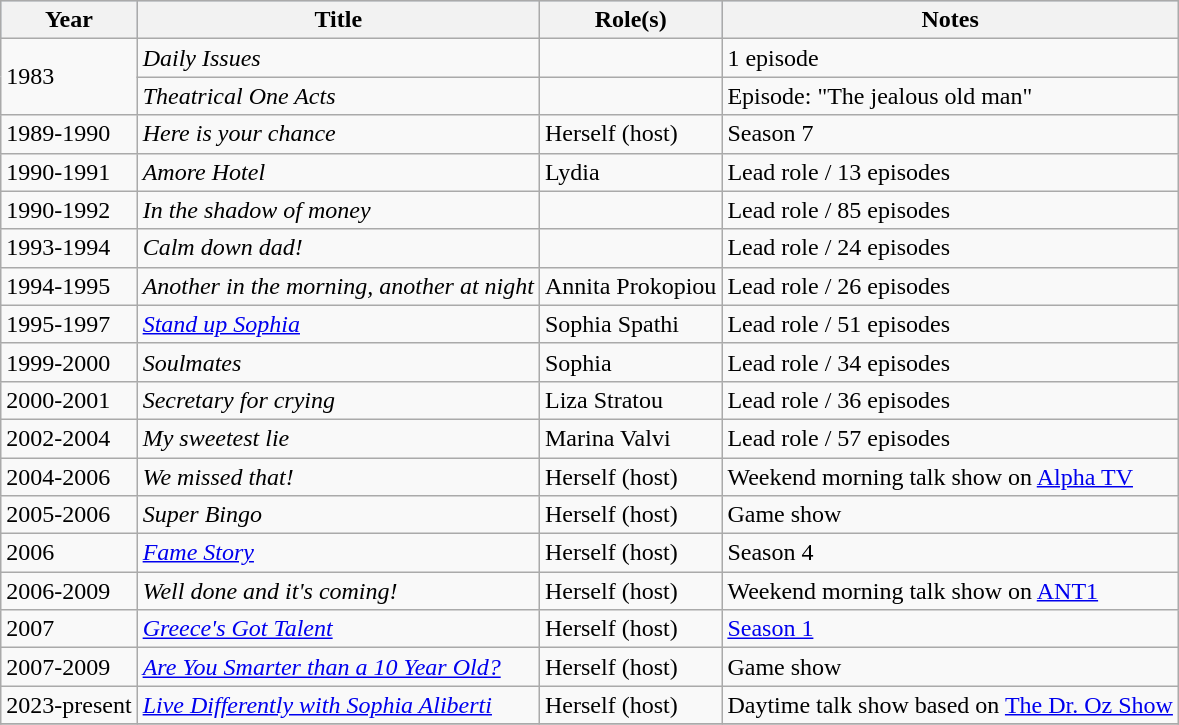<table class="wikitable">
<tr style="background:#b0c4de; text-align:center;">
<th>Year</th>
<th>Title</th>
<th>Role(s)</th>
<th>Notes</th>
</tr>
<tr>
<td rowspan="2">1983</td>
<td><em>Daily Issues</em></td>
<td></td>
<td>1 episode</td>
</tr>
<tr>
<td><em>Theatrical One Acts</em></td>
<td></td>
<td>Episode: "The jealous old man"</td>
</tr>
<tr>
<td>1989-1990</td>
<td><em>Here is your chance</em></td>
<td>Herself (host)</td>
<td>Season 7</td>
</tr>
<tr>
<td>1990-1991</td>
<td><em>Amore Hotel</em></td>
<td>Lydia</td>
<td>Lead role / 13 episodes</td>
</tr>
<tr>
<td>1990-1992</td>
<td><em>In the shadow of money</em></td>
<td></td>
<td>Lead role / 85 episodes</td>
</tr>
<tr>
<td>1993-1994</td>
<td><em>Calm down dad!</em></td>
<td></td>
<td>Lead role / 24 episodes</td>
</tr>
<tr>
<td>1994-1995</td>
<td><em>Another in the morning, another at night</em></td>
<td>Annita Prokopiou</td>
<td>Lead role / 26 episodes</td>
</tr>
<tr>
<td>1995-1997</td>
<td><em><a href='#'>Stand up Sophia</a></em></td>
<td>Sophia Spathi</td>
<td>Lead role / 51 episodes</td>
</tr>
<tr>
<td>1999-2000</td>
<td><em>Soulmates</em></td>
<td>Sophia</td>
<td>Lead role / 34 episodes</td>
</tr>
<tr>
<td>2000-2001</td>
<td><em>Secretary for crying</em></td>
<td>Liza Stratou</td>
<td>Lead role / 36 episodes</td>
</tr>
<tr>
<td>2002-2004</td>
<td><em>My sweetest lie</em></td>
<td>Marina Valvi</td>
<td>Lead role / 57 episodes</td>
</tr>
<tr>
<td>2004-2006</td>
<td><em>We missed that!</em></td>
<td>Herself (host)</td>
<td>Weekend morning talk show on <a href='#'>Alpha TV</a></td>
</tr>
<tr>
<td>2005-2006</td>
<td><em>Super Bingo</em></td>
<td>Herself (host)</td>
<td>Game show</td>
</tr>
<tr>
<td>2006</td>
<td><em><a href='#'>Fame Story</a></em></td>
<td>Herself (host)</td>
<td>Season 4</td>
</tr>
<tr>
<td>2006-2009</td>
<td><em>Well done and it's coming!</em></td>
<td>Herself (host)</td>
<td>Weekend morning talk show on <a href='#'>ANT1</a></td>
</tr>
<tr>
<td>2007</td>
<td><em><a href='#'>Greece's Got Talent</a></em></td>
<td>Herself (host)</td>
<td><a href='#'>Season 1</a></td>
</tr>
<tr>
<td>2007-2009</td>
<td><em><a href='#'>Are You Smarter than a 10 Year Old?</a></em></td>
<td>Herself (host)</td>
<td>Game show</td>
</tr>
<tr>
<td>2023-present</td>
<td><em><a href='#'>Live Differently with Sophia Aliberti</a></em></td>
<td>Herself (host)</td>
<td>Daytime talk show based on <a href='#'>The Dr. Oz Show</a></td>
</tr>
<tr>
</tr>
</table>
